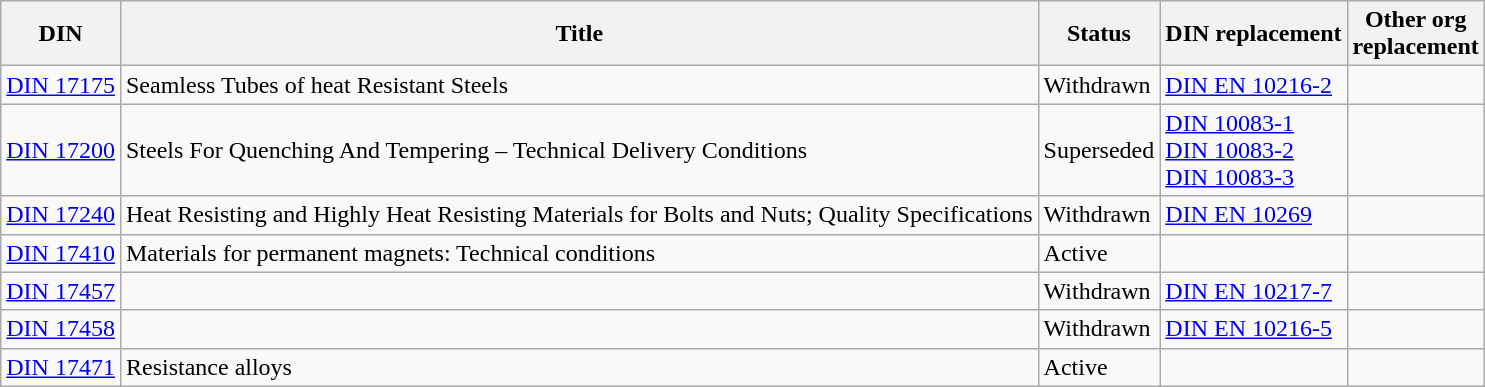<table class="wikitable sortable">
<tr>
<th>DIN</th>
<th>Title</th>
<th>Status</th>
<th>DIN replacement</th>
<th>Other org<br>replacement</th>
</tr>
<tr>
<td><a href='#'>DIN 17175</a></td>
<td>Seamless Tubes of heat Resistant Steels</td>
<td>Withdrawn</td>
<td><a href='#'>DIN EN 10216-2</a></td>
<td></td>
</tr>
<tr>
<td><a href='#'>DIN 17200</a></td>
<td>Steels For Quenching And Tempering – Technical Delivery Conditions</td>
<td>Superseded</td>
<td><a href='#'>DIN 10083-1</a><br><a href='#'>DIN 10083-2</a><br><a href='#'>DIN 10083-3</a></td>
<td></td>
</tr>
<tr>
<td><a href='#'>DIN 17240</a></td>
<td>Heat Resisting and Highly Heat Resisting Materials for Bolts and Nuts; Quality Specifications</td>
<td>Withdrawn</td>
<td><a href='#'>DIN EN 10269</a></td>
<td></td>
</tr>
<tr>
<td><a href='#'>DIN 17410</a></td>
<td>Materials for permanent magnets: Technical conditions</td>
<td>Active</td>
<td></td>
<td></td>
</tr>
<tr>
<td><a href='#'>DIN 17457</a></td>
<td></td>
<td>Withdrawn</td>
<td><a href='#'>DIN EN 10217-7</a></td>
<td></td>
</tr>
<tr>
<td><a href='#'>DIN 17458</a></td>
<td></td>
<td>Withdrawn</td>
<td><a href='#'>DIN EN 10216-5</a></td>
<td></td>
</tr>
<tr>
<td><a href='#'>DIN 17471</a></td>
<td>Resistance alloys</td>
<td>Active</td>
<td></td>
<td></td>
</tr>
</table>
